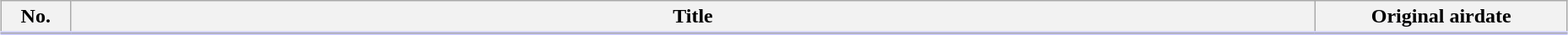<table class="wikitable" style="width:98%; margin:auto; background:#FFF;">
<tr style="border-bottom: 3px solid #CCF">
<th style="width:3em;">No.</th>
<th>Title</th>
<th style="width:12em;">Original airdate</th>
</tr>
<tr>
</tr>
</table>
